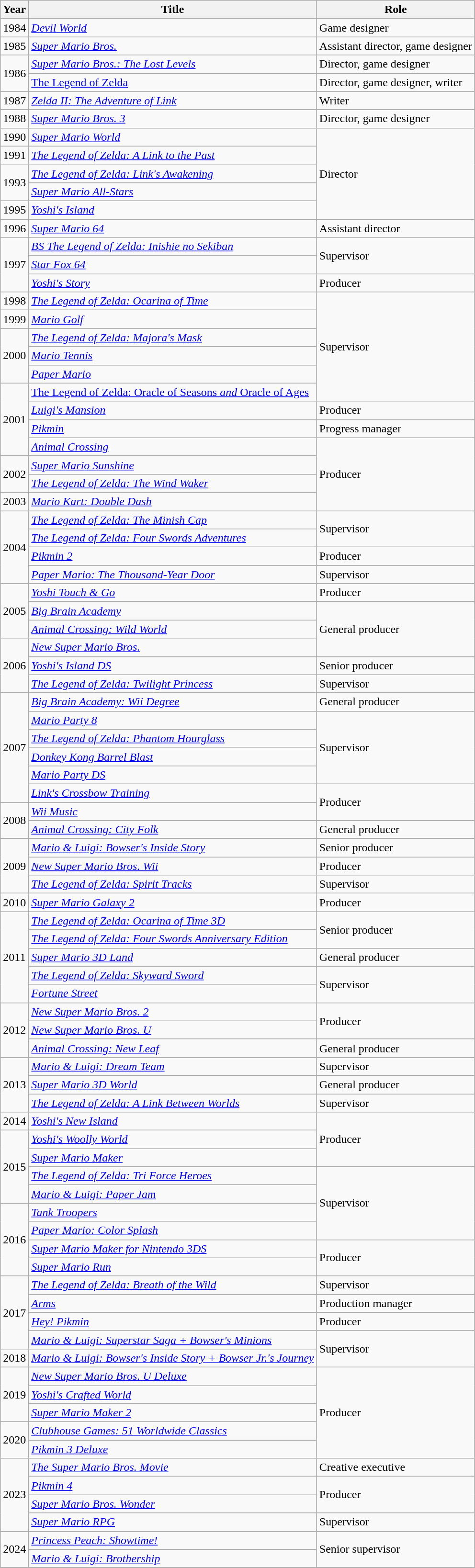<table class="wikitable sortable">
<tr>
<th>Year</th>
<th>Title</th>
<th>Role</th>
</tr>
<tr>
<td scope="row">1984</td>
<td><em><a href='#'>Devil World</a></em></td>
<td>Game designer</td>
</tr>
<tr>
<td scope="row">1985</td>
<td><em><a href='#'>Super Mario Bros.</a></em></td>
<td>Assistant director, game designer</td>
</tr>
<tr>
<td scope="row" rowspan="2">1986</td>
<td><em><a href='#'>Super Mario Bros.: The Lost Levels</a></em></td>
<td>Director, game designer</td>
</tr>
<tr>
<td><em><a href='#'></em>The Legend of Zelda<em></a></em></td>
<td>Director, game designer, writer</td>
</tr>
<tr>
<td scope="row">1987</td>
<td><em><a href='#'>Zelda II: The Adventure of Link</a></em></td>
<td>Writer</td>
</tr>
<tr>
<td scope="row">1988</td>
<td><em><a href='#'>Super Mario Bros. 3</a></em></td>
<td>Director, game designer</td>
</tr>
<tr>
<td scope="row">1990</td>
<td><em><a href='#'>Super Mario World</a></em></td>
<td rowspan="5">Director</td>
</tr>
<tr>
<td scope="row">1991</td>
<td><em><a href='#'>The Legend of Zelda: A Link to the Past</a></em></td>
</tr>
<tr>
<td scope="row" rowspan="2">1993</td>
<td><em><a href='#'>The Legend of Zelda: Link's Awakening</a></em></td>
</tr>
<tr>
<td><em><a href='#'>Super Mario All-Stars</a></em></td>
</tr>
<tr>
<td scope="row">1995</td>
<td><em><a href='#'>Yoshi's Island</a></em></td>
</tr>
<tr>
<td scope="row">1996</td>
<td><em><a href='#'>Super Mario 64</a></em></td>
<td>Assistant director</td>
</tr>
<tr>
<td scope="row" rowspan="3">1997</td>
<td><em><a href='#'>BS The Legend of Zelda: Inishie no Sekiban</a></em></td>
<td rowspan="2">Supervisor</td>
</tr>
<tr>
<td><em><a href='#'>Star Fox 64</a></em></td>
</tr>
<tr>
<td><em><a href='#'>Yoshi's Story</a></em></td>
<td>Producer</td>
</tr>
<tr>
<td scope="row">1998</td>
<td><em><a href='#'>The Legend of Zelda: Ocarina of Time</a></em></td>
<td rowspan="6">Supervisor</td>
</tr>
<tr>
<td scope="row">1999</td>
<td><em><a href='#'>Mario Golf</a></em></td>
</tr>
<tr>
<td scope="row" rowspan="3">2000</td>
<td><em><a href='#'>The Legend of Zelda: Majora's Mask</a></em></td>
</tr>
<tr>
<td><em><a href='#'>Mario Tennis</a></em></td>
</tr>
<tr>
<td><em><a href='#'>Paper Mario</a></em></td>
</tr>
<tr>
<td scope="row" rowspan="4">2001</td>
<td><em><a href='#'></em>The Legend of Zelda: Oracle of Seasons<em> and </em>Oracle of Ages<em></a></em></td>
</tr>
<tr>
<td><em><a href='#'>Luigi's Mansion</a></em></td>
<td>Producer</td>
</tr>
<tr>
<td><em><a href='#'>Pikmin</a></em></td>
<td>Progress manager</td>
</tr>
<tr>
<td><em><a href='#'>Animal Crossing</a></em></td>
<td rowspan="4">Producer</td>
</tr>
<tr>
<td scope="row" rowspan="2">2002</td>
<td><em><a href='#'>Super Mario Sunshine</a></em></td>
</tr>
<tr>
<td><em><a href='#'>The Legend of Zelda: The Wind Waker</a></em></td>
</tr>
<tr>
<td scope="row">2003</td>
<td><em><a href='#'>Mario Kart: Double Dash</a></em></td>
</tr>
<tr>
<td scope="row" rowspan="4">2004</td>
<td><em><a href='#'>The Legend of Zelda: The Minish Cap</a></em></td>
<td rowspan="2">Supervisor</td>
</tr>
<tr>
<td><em><a href='#'>The Legend of Zelda: Four Swords Adventures</a></em></td>
</tr>
<tr>
<td><em><a href='#'>Pikmin 2</a></em></td>
<td>Producer</td>
</tr>
<tr>
<td><em><a href='#'>Paper Mario: The Thousand-Year Door</a></em></td>
<td>Supervisor</td>
</tr>
<tr>
<td scope="row" rowspan="3">2005</td>
<td><em><a href='#'>Yoshi Touch & Go</a></em></td>
<td>Producer</td>
</tr>
<tr>
<td><em><a href='#'>Big Brain Academy</a></em></td>
<td rowspan="3">General producer</td>
</tr>
<tr>
<td><em><a href='#'>Animal Crossing: Wild World</a></em></td>
</tr>
<tr>
<td scope="row" rowspan="3">2006</td>
<td><em><a href='#'>New Super Mario Bros.</a></em></td>
</tr>
<tr>
<td><em><a href='#'>Yoshi's Island DS</a></em></td>
<td>Senior producer</td>
</tr>
<tr>
<td><em><a href='#'>The Legend of Zelda: Twilight Princess</a></em></td>
<td>Supervisor</td>
</tr>
<tr>
<td scope="row" rowspan="7">2007</td>
</tr>
<tr>
<td><em><a href='#'>Big Brain Academy: Wii Degree</a></em></td>
<td>General producer</td>
</tr>
<tr>
<td><em><a href='#'>Mario Party 8</a></em></td>
<td rowspan="4">Supervisor</td>
</tr>
<tr>
<td><em><a href='#'>The Legend of Zelda: Phantom Hourglass</a></em></td>
</tr>
<tr>
<td><em><a href='#'>Donkey Kong Barrel Blast</a></em></td>
</tr>
<tr>
<td><em><a href='#'>Mario Party DS</a></em></td>
</tr>
<tr>
<td><em><a href='#'>Link's Crossbow Training</a></em></td>
<td rowspan="2">Producer</td>
</tr>
<tr>
<td scope="row" rowspan="2">2008</td>
<td><em><a href='#'>Wii Music</a></em></td>
</tr>
<tr>
<td><em><a href='#'>Animal Crossing: City Folk</a></em></td>
<td>General producer</td>
</tr>
<tr>
<td scope="row" rowspan="3">2009</td>
<td><em><a href='#'>Mario & Luigi: Bowser's Inside Story</a></em></td>
<td>Senior producer</td>
</tr>
<tr>
<td><em><a href='#'>New Super Mario Bros. Wii</a></em></td>
<td>Producer</td>
</tr>
<tr>
<td><em><a href='#'>The Legend of Zelda: Spirit Tracks</a></em></td>
<td>Supervisor</td>
</tr>
<tr>
<td scope="row">2010</td>
<td><em><a href='#'>Super Mario Galaxy 2</a></em></td>
<td>Producer</td>
</tr>
<tr>
<td scope="row"  rowspan="5">2011</td>
<td><em><a href='#'>The Legend of Zelda: Ocarina of Time 3D</a></em></td>
<td rowspan="2">Senior producer</td>
</tr>
<tr>
<td><a href='#'><em>The Legend of Zelda: Four Swords Anniversary Edition</em></a></td>
</tr>
<tr>
<td><em><a href='#'>Super Mario 3D Land</a></em></td>
<td>General producer</td>
</tr>
<tr>
<td><em><a href='#'>The Legend of Zelda: Skyward Sword</a></em></td>
<td rowspan="2">Supervisor</td>
</tr>
<tr>
<td><em><a href='#'>Fortune Street</a></em></td>
</tr>
<tr>
<td scope="row"  rowspan="3">2012</td>
<td><em><a href='#'>New Super Mario Bros. 2</a></em></td>
<td rowspan="2">Producer</td>
</tr>
<tr>
<td><em><a href='#'>New Super Mario Bros. U</a></em></td>
</tr>
<tr>
<td><em><a href='#'>Animal Crossing: New Leaf</a></em></td>
<td>General producer</td>
</tr>
<tr>
<td scope="row" rowspan="3">2013</td>
<td><em><a href='#'>Mario & Luigi: Dream Team</a></em></td>
<td>Supervisor</td>
</tr>
<tr>
<td><em><a href='#'>Super Mario 3D World</a></em></td>
<td>General producer</td>
</tr>
<tr>
<td><em><a href='#'>The Legend of Zelda: A Link Between Worlds</a></em></td>
<td>Supervisor</td>
</tr>
<tr>
<td scope="row">2014</td>
<td><em><a href='#'>Yoshi's New Island</a></em></td>
<td rowspan="3">Producer</td>
</tr>
<tr>
<td scope="row" rowspan="4">2015</td>
<td><em><a href='#'>Yoshi's Woolly World</a></em></td>
</tr>
<tr>
<td><em><a href='#'>Super Mario Maker</a></em></td>
</tr>
<tr>
<td><em><a href='#'>The Legend of Zelda: Tri Force Heroes</a></em></td>
<td rowspan="4">Supervisor</td>
</tr>
<tr>
<td><em><a href='#'>Mario & Luigi: Paper Jam</a></em></td>
</tr>
<tr>
<td scope="row" rowspan="4">2016</td>
<td><em><a href='#'>Tank Troopers</a></em></td>
</tr>
<tr>
<td><em><a href='#'>Paper Mario: Color Splash</a></em></td>
</tr>
<tr>
<td><em><a href='#'>Super Mario Maker for Nintendo 3DS</a></em></td>
<td rowspan="2">Producer</td>
</tr>
<tr>
<td><em><a href='#'>Super Mario Run</a></em></td>
</tr>
<tr>
<td scope="row" rowspan="4">2017</td>
<td><em><a href='#'>The Legend of Zelda: Breath of the Wild</a></em></td>
<td>Supervisor</td>
</tr>
<tr>
<td><em><a href='#'>Arms</a></em></td>
<td>Production manager</td>
</tr>
<tr>
<td><em><a href='#'>Hey! Pikmin</a></em></td>
<td>Producer</td>
</tr>
<tr>
<td><em><a href='#'>Mario & Luigi: Superstar Saga + Bowser's Minions</a></em></td>
<td rowspan="2">Supervisor</td>
</tr>
<tr>
<td scope="row">2018</td>
<td><em><a href='#'>Mario & Luigi: Bowser's Inside Story + Bowser Jr.'s Journey</a></em></td>
</tr>
<tr>
<td scope="row"  rowspan="3">2019</td>
<td><em><a href='#'>New Super Mario Bros. U Deluxe</a></em></td>
<td rowspan="5">Producer</td>
</tr>
<tr>
<td><em><a href='#'>Yoshi's Crafted World</a></em></td>
</tr>
<tr>
<td><em><a href='#'>Super Mario Maker 2</a></em></td>
</tr>
<tr>
<td scope="row" rowspan="2">2020</td>
<td><em><a href='#'>Clubhouse Games: 51 Worldwide Classics</a></em></td>
</tr>
<tr>
<td><em><a href='#'>Pikmin 3 Deluxe</a></em></td>
</tr>
<tr>
<td scope="row" rowspan="4">2023</td>
<td><em><a href='#'>The Super Mario Bros. Movie</a></em></td>
<td>Creative executive</td>
</tr>
<tr>
<td><em><a href='#'>Pikmin 4</a></em></td>
<td rowspan="2">Producer</td>
</tr>
<tr>
<td><em><a href='#'>Super Mario Bros. Wonder</a></em></td>
</tr>
<tr>
<td><em><a href='#'>Super Mario RPG</a></em></td>
<td>Supervisor</td>
</tr>
<tr>
<td rowspan="2" scope="row">2024</td>
<td><em><a href='#'>Princess Peach: Showtime!</a></em></td>
<td rowspan="2">Senior supervisor</td>
</tr>
<tr>
<td><em><a href='#'>Mario & Luigi: Brothership</a></em></td>
</tr>
<tr>
</tr>
</table>
